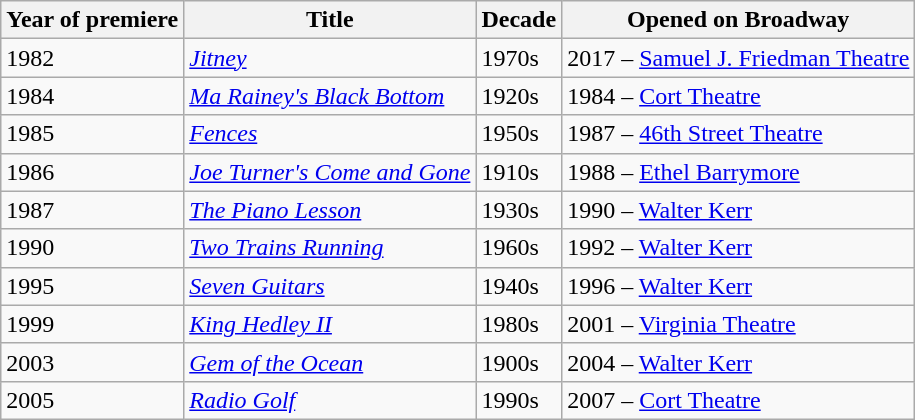<table class="wikitable sortable">
<tr>
<th>Year of premiere</th>
<th>Title</th>
<th>Decade</th>
<th>Opened on Broadway</th>
</tr>
<tr>
<td>1982</td>
<td><em><a href='#'>Jitney</a></em></td>
<td>1970s</td>
<td>2017 – <a href='#'>Samuel J. Friedman Theatre</a></td>
</tr>
<tr>
<td>1984</td>
<td><em><a href='#'>Ma Rainey's Black Bottom</a></em></td>
<td>1920s</td>
<td>1984 – <a href='#'>Cort Theatre</a></td>
</tr>
<tr>
<td>1985</td>
<td><em><a href='#'>Fences</a></em></td>
<td>1950s</td>
<td>1987 – <a href='#'>46th Street Theatre</a></td>
</tr>
<tr>
<td>1986</td>
<td><em><a href='#'>Joe Turner's Come and Gone</a></em></td>
<td>1910s</td>
<td>1988 – <a href='#'>Ethel Barrymore</a></td>
</tr>
<tr>
<td>1987</td>
<td><em><a href='#'>The Piano Lesson</a></em></td>
<td>1930s</td>
<td>1990 – <a href='#'>Walter Kerr</a></td>
</tr>
<tr>
<td>1990</td>
<td><em><a href='#'>Two Trains Running</a></em></td>
<td>1960s</td>
<td>1992 – <a href='#'>Walter Kerr</a></td>
</tr>
<tr>
<td>1995</td>
<td><em><a href='#'>Seven Guitars</a></em></td>
<td>1940s</td>
<td>1996 – <a href='#'>Walter Kerr</a></td>
</tr>
<tr>
<td>1999</td>
<td><em><a href='#'>King Hedley II</a></em></td>
<td>1980s</td>
<td>2001 – <a href='#'>Virginia Theatre</a></td>
</tr>
<tr>
<td>2003</td>
<td><em><a href='#'>Gem of the Ocean</a></em></td>
<td>1900s</td>
<td>2004 – <a href='#'>Walter Kerr</a></td>
</tr>
<tr>
<td>2005</td>
<td><em><a href='#'>Radio Golf</a></em></td>
<td>1990s</td>
<td>2007 – <a href='#'>Cort Theatre</a></td>
</tr>
</table>
